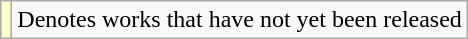<table class="wikitable">
<tr>
<td style="background:#FFFFCC;"></td>
<td>Denotes works that have not yet been released</td>
</tr>
</table>
